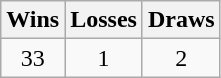<table class="wikitable">
<tr>
<th>Wins</th>
<th>Losses</th>
<th>Draws</th>
</tr>
<tr>
<td align=center>33</td>
<td align=center>1</td>
<td align=center>2</td>
</tr>
</table>
